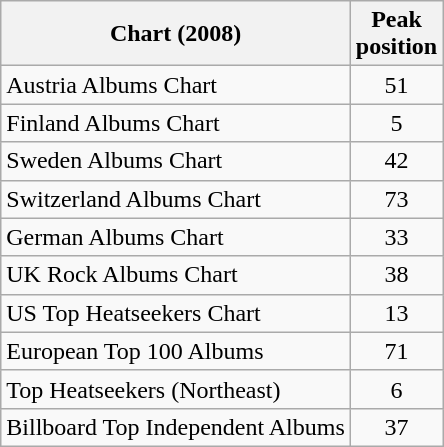<table class="wikitable">
<tr>
<th>Chart (2008)</th>
<th>Peak<br>position</th>
</tr>
<tr>
<td>Austria Albums Chart</td>
<td style="text-align:center;">51</td>
</tr>
<tr>
<td>Finland Albums Chart</td>
<td style="text-align:center;">5</td>
</tr>
<tr>
<td>Sweden Albums Chart</td>
<td style="text-align:center;">42</td>
</tr>
<tr>
<td>Switzerland Albums Chart</td>
<td style="text-align:center;">73</td>
</tr>
<tr>
<td>German Albums Chart</td>
<td style="text-align:center;">33</td>
</tr>
<tr>
<td>UK Rock Albums Chart</td>
<td style="text-align:center;">38</td>
</tr>
<tr>
<td>US Top Heatseekers Chart</td>
<td style="text-align:center;">13</td>
</tr>
<tr>
<td>European Top 100 Albums</td>
<td style="text-align:center;">71</td>
</tr>
<tr>
<td>Top Heatseekers (Northeast)</td>
<td style="text-align:center;">6</td>
</tr>
<tr>
<td>Billboard Top Independent Albums</td>
<td style="text-align:center;">37</td>
</tr>
</table>
